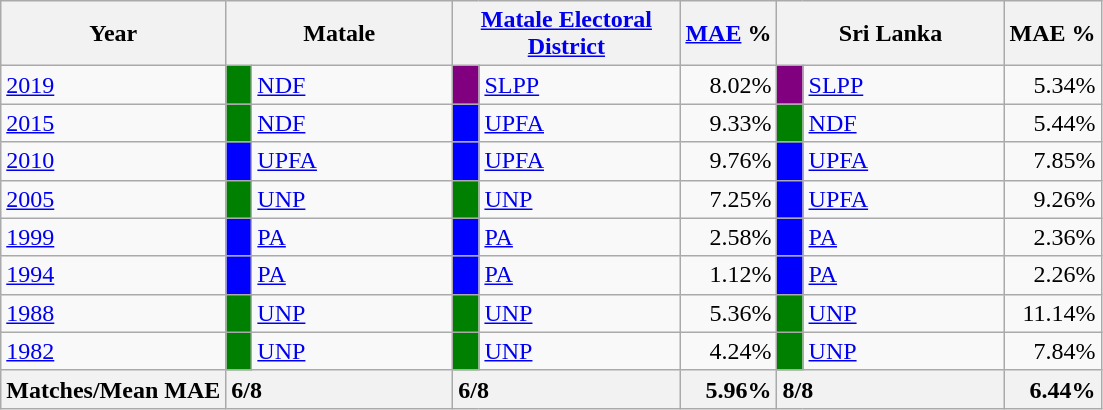<table class="wikitable">
<tr>
<th>Year</th>
<th colspan="2" width="144px">Matale</th>
<th colspan="2" width="144px"><a href='#'>Matale Electoral District</a></th>
<th><a href='#'>MAE</a> %</th>
<th colspan="2" width="144px">Sri Lanka</th>
<th>MAE %</th>
</tr>
<tr>
<td><a href='#'>2019</a></td>
<td style="background-color:green;" width="10px"></td>
<td style="text-align:left;"><a href='#'>NDF</a></td>
<td style="background-color:purple;" width="10px"></td>
<td style="text-align:left;"><a href='#'>SLPP</a></td>
<td style="text-align:right;">8.02%</td>
<td style="background-color:purple;" width="10px"></td>
<td style="text-align:left;"><a href='#'>SLPP</a></td>
<td style="text-align:right;">5.34%</td>
</tr>
<tr>
<td><a href='#'>2015</a></td>
<td style="background-color:green;" width="10px"></td>
<td style="text-align:left;"><a href='#'>NDF</a></td>
<td style="background-color:blue;" width="10px"></td>
<td style="text-align:left;"><a href='#'>UPFA</a></td>
<td style="text-align:right;">9.33%</td>
<td style="background-color:green;" width="10px"></td>
<td style="text-align:left;"><a href='#'>NDF</a></td>
<td style="text-align:right;">5.44%</td>
</tr>
<tr>
<td><a href='#'>2010</a></td>
<td style="background-color:blue;" width="10px"></td>
<td style="text-align:left;"><a href='#'>UPFA</a></td>
<td style="background-color:blue;" width="10px"></td>
<td style="text-align:left;"><a href='#'>UPFA</a></td>
<td style="text-align:right;">9.76%</td>
<td style="background-color:blue;" width="10px"></td>
<td style="text-align:left;"><a href='#'>UPFA</a></td>
<td style="text-align:right;">7.85%</td>
</tr>
<tr>
<td><a href='#'>2005</a></td>
<td style="background-color:green;" width="10px"></td>
<td style="text-align:left;"><a href='#'>UNP</a></td>
<td style="background-color:green;" width="10px"></td>
<td style="text-align:left;"><a href='#'>UNP</a></td>
<td style="text-align:right;">7.25%</td>
<td style="background-color:blue;" width="10px"></td>
<td style="text-align:left;"><a href='#'>UPFA</a></td>
<td style="text-align:right;">9.26%</td>
</tr>
<tr>
<td><a href='#'>1999</a></td>
<td style="background-color:blue;" width="10px"></td>
<td style="text-align:left;"><a href='#'>PA</a></td>
<td style="background-color:blue;" width="10px"></td>
<td style="text-align:left;"><a href='#'>PA</a></td>
<td style="text-align:right;">2.58%</td>
<td style="background-color:blue;" width="10px"></td>
<td style="text-align:left;"><a href='#'>PA</a></td>
<td style="text-align:right;">2.36%</td>
</tr>
<tr>
<td><a href='#'>1994</a></td>
<td style="background-color:blue;" width="10px"></td>
<td style="text-align:left;"><a href='#'>PA</a></td>
<td style="background-color:blue;" width="10px"></td>
<td style="text-align:left;"><a href='#'>PA</a></td>
<td style="text-align:right;">1.12%</td>
<td style="background-color:blue;" width="10px"></td>
<td style="text-align:left;"><a href='#'>PA</a></td>
<td style="text-align:right;">2.26%</td>
</tr>
<tr>
<td><a href='#'>1988</a></td>
<td style="background-color:green;" width="10px"></td>
<td style="text-align:left;"><a href='#'>UNP</a></td>
<td style="background-color:green;" width="10px"></td>
<td style="text-align:left;"><a href='#'>UNP</a></td>
<td style="text-align:right;">5.36%</td>
<td style="background-color:green;" width="10px"></td>
<td style="text-align:left;"><a href='#'>UNP</a></td>
<td style="text-align:right;">11.14%</td>
</tr>
<tr>
<td><a href='#'>1982</a></td>
<td style="background-color:green;" width="10px"></td>
<td style="text-align:left;"><a href='#'>UNP</a></td>
<td style="background-color:green;" width="10px"></td>
<td style="text-align:left;"><a href='#'>UNP</a></td>
<td style="text-align:right;">4.24%</td>
<td style="background-color:green;" width="10px"></td>
<td style="text-align:left;"><a href='#'>UNP</a></td>
<td style="text-align:right;">7.84%</td>
</tr>
<tr>
<th>Matches/Mean MAE</th>
<th style="text-align:left;"colspan="2" width="144px">6/8</th>
<th style="text-align:left;"colspan="2" width="144px">6/8</th>
<th style="text-align:right;">5.96%</th>
<th style="text-align:left;"colspan="2" width="144px">8/8</th>
<th style="text-align:right;">6.44%</th>
</tr>
</table>
